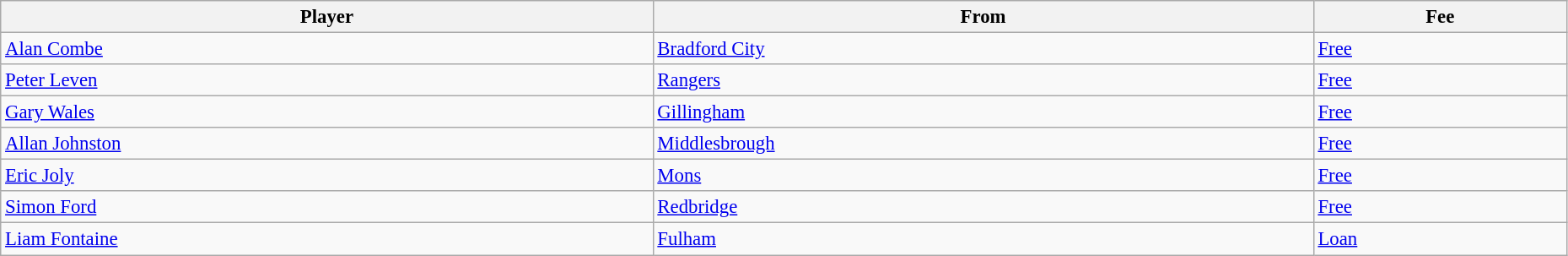<table class="wikitable" style="text-align:center; font-size:95%;width:98%; text-align:left">
<tr>
<th>Player</th>
<th>From</th>
<th>Fee</th>
</tr>
<tr>
<td> <a href='#'>Alan Combe</a></td>
<td> <a href='#'>Bradford City</a></td>
<td><a href='#'>Free</a></td>
</tr>
<tr>
<td> <a href='#'>Peter Leven</a></td>
<td> <a href='#'>Rangers</a></td>
<td><a href='#'>Free</a></td>
</tr>
<tr>
<td> <a href='#'>Gary Wales</a></td>
<td> <a href='#'>Gillingham</a></td>
<td><a href='#'>Free</a></td>
</tr>
<tr>
<td> <a href='#'>Allan Johnston</a></td>
<td> <a href='#'>Middlesbrough</a></td>
<td><a href='#'>Free</a></td>
</tr>
<tr>
<td> <a href='#'>Eric Joly</a></td>
<td> <a href='#'>Mons</a></td>
<td><a href='#'>Free</a></td>
</tr>
<tr>
<td> <a href='#'>Simon Ford</a></td>
<td> <a href='#'>Redbridge</a></td>
<td><a href='#'>Free</a></td>
</tr>
<tr>
<td> <a href='#'>Liam Fontaine</a></td>
<td> <a href='#'>Fulham</a></td>
<td><a href='#'>Loan</a></td>
</tr>
</table>
